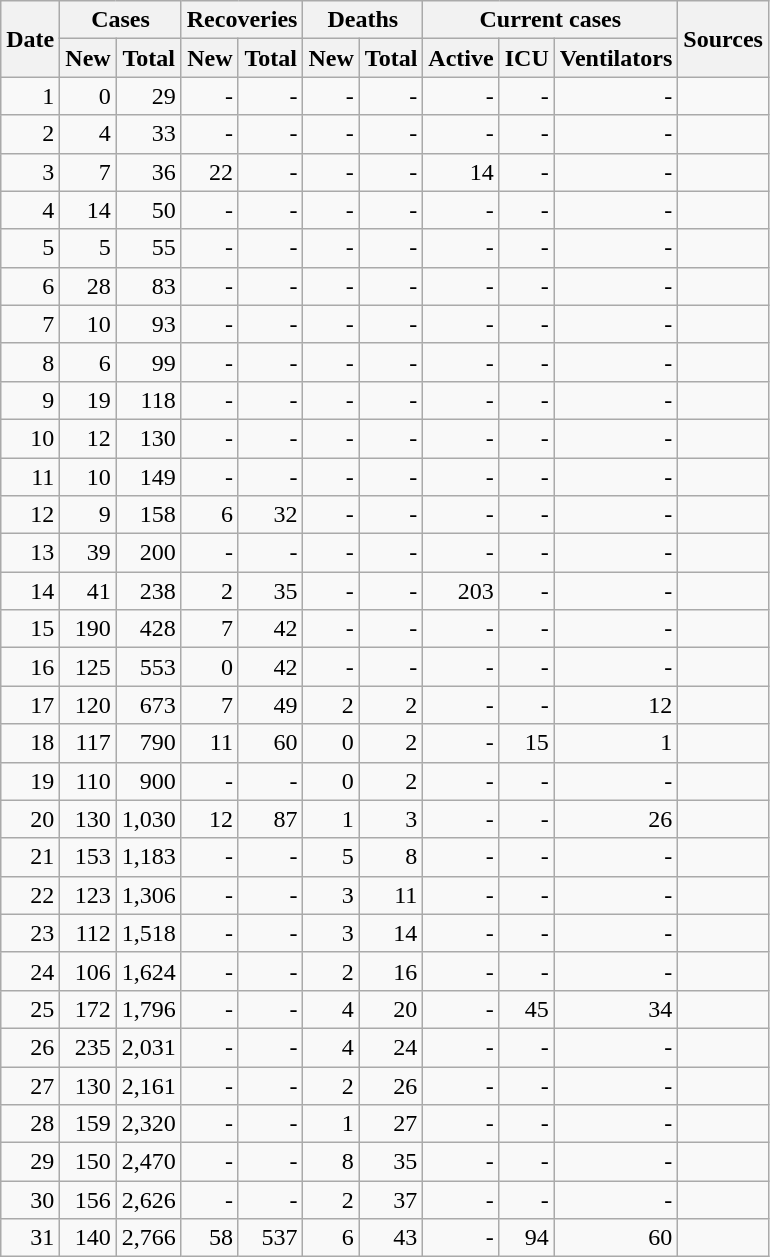<table class="wikitable sortable mw-collapsible mw-collapsed sticky-header-multi sort-under" style="text-align:right;">
<tr>
<th rowspan=2>Date</th>
<th colspan=2>Cases</th>
<th colspan=2>Recoveries</th>
<th colspan=2>Deaths</th>
<th colspan=3>Current cases</th>
<th rowspan=2 class="unsortable">Sources</th>
</tr>
<tr>
<th>New</th>
<th>Total</th>
<th>New</th>
<th>Total</th>
<th>New</th>
<th>Total</th>
<th>Active</th>
<th>ICU</th>
<th>Ventilators</th>
</tr>
<tr>
<td>1</td>
<td>0</td>
<td>29</td>
<td>-</td>
<td>-</td>
<td>-</td>
<td>-</td>
<td>-</td>
<td>-</td>
<td>-</td>
<td></td>
</tr>
<tr>
<td>2</td>
<td>4</td>
<td>33</td>
<td>-</td>
<td>-</td>
<td>-</td>
<td>-</td>
<td>-</td>
<td>-</td>
<td>-</td>
<td></td>
</tr>
<tr>
<td>3</td>
<td>7</td>
<td>36</td>
<td>22</td>
<td>-</td>
<td>-</td>
<td>-</td>
<td>14</td>
<td>-</td>
<td>-</td>
<td></td>
</tr>
<tr>
<td>4</td>
<td>14</td>
<td>50</td>
<td>-</td>
<td>-</td>
<td>-</td>
<td>-</td>
<td>-</td>
<td>-</td>
<td>-</td>
<td></td>
</tr>
<tr>
<td>5</td>
<td>5</td>
<td>55</td>
<td>-</td>
<td>-</td>
<td>-</td>
<td>-</td>
<td>-</td>
<td>-</td>
<td>-</td>
<td></td>
</tr>
<tr>
<td>6</td>
<td>28</td>
<td>83</td>
<td>-</td>
<td>-</td>
<td>-</td>
<td>-</td>
<td>-</td>
<td>-</td>
<td>-</td>
<td></td>
</tr>
<tr>
<td>7</td>
<td>10</td>
<td>93</td>
<td>-</td>
<td>-</td>
<td>-</td>
<td>-</td>
<td>-</td>
<td>-</td>
<td>-</td>
<td></td>
</tr>
<tr>
<td>8</td>
<td>6</td>
<td>99</td>
<td>-</td>
<td>-</td>
<td>-</td>
<td>-</td>
<td>-</td>
<td>-</td>
<td>-</td>
<td></td>
</tr>
<tr>
<td>9</td>
<td>19</td>
<td>118</td>
<td>-</td>
<td>-</td>
<td>-</td>
<td>-</td>
<td>-</td>
<td>-</td>
<td>-</td>
<td></td>
</tr>
<tr>
<td>10</td>
<td>12</td>
<td>130</td>
<td>-</td>
<td>-</td>
<td>-</td>
<td>-</td>
<td>-</td>
<td>-</td>
<td>-</td>
<td></td>
</tr>
<tr>
<td>11</td>
<td>10</td>
<td>149</td>
<td>-</td>
<td>-</td>
<td>-</td>
<td>-</td>
<td>-</td>
<td>-</td>
<td>-</td>
<td></td>
</tr>
<tr>
<td>12</td>
<td>9</td>
<td>158</td>
<td>6</td>
<td>32</td>
<td>-</td>
<td>-</td>
<td>-</td>
<td>-</td>
<td>-</td>
<td></td>
</tr>
<tr>
<td>13</td>
<td>39</td>
<td>200</td>
<td>-</td>
<td>-</td>
<td>-</td>
<td>-</td>
<td>-</td>
<td>-</td>
<td>-</td>
<td></td>
</tr>
<tr>
<td>14</td>
<td>41</td>
<td>238</td>
<td>2</td>
<td>35</td>
<td>-</td>
<td>-</td>
<td>203</td>
<td>-</td>
<td>-</td>
<td></td>
</tr>
<tr>
<td>15</td>
<td>190</td>
<td>428</td>
<td>7</td>
<td>42</td>
<td>-</td>
<td>-</td>
<td>-</td>
<td>-</td>
<td>-</td>
<td></td>
</tr>
<tr>
<td>16</td>
<td>125</td>
<td>553</td>
<td>0</td>
<td>42</td>
<td>-</td>
<td>-</td>
<td>-</td>
<td>-</td>
<td>-</td>
<td></td>
</tr>
<tr>
<td>17</td>
<td>120</td>
<td>673</td>
<td>7</td>
<td>49</td>
<td>2</td>
<td>2</td>
<td>-</td>
<td>-</td>
<td>12</td>
<td></td>
</tr>
<tr>
<td>18</td>
<td>117</td>
<td>790</td>
<td>11</td>
<td>60</td>
<td>0</td>
<td>2</td>
<td>-</td>
<td>15</td>
<td>1</td>
<td></td>
</tr>
<tr>
<td>19</td>
<td>110</td>
<td>900</td>
<td>-</td>
<td>-</td>
<td>0</td>
<td>2</td>
<td>-</td>
<td>-</td>
<td>-</td>
<td></td>
</tr>
<tr>
<td>20</td>
<td>130</td>
<td>1,030</td>
<td>12</td>
<td>87</td>
<td>1</td>
<td>3</td>
<td>-</td>
<td>-</td>
<td>26</td>
<td></td>
</tr>
<tr>
<td>21</td>
<td>153</td>
<td>1,183</td>
<td>-</td>
<td>-</td>
<td>5</td>
<td>8</td>
<td>-</td>
<td>-</td>
<td>-</td>
<td></td>
</tr>
<tr>
<td>22</td>
<td>123</td>
<td>1,306</td>
<td>-</td>
<td>-</td>
<td>3</td>
<td>11</td>
<td>-</td>
<td>-</td>
<td>-</td>
<td></td>
</tr>
<tr>
<td>23</td>
<td>112</td>
<td>1,518</td>
<td>-</td>
<td>-</td>
<td>3</td>
<td>14</td>
<td>-</td>
<td>-</td>
<td>-</td>
<td></td>
</tr>
<tr>
<td>24</td>
<td>106</td>
<td>1,624</td>
<td>-</td>
<td>-</td>
<td>2</td>
<td>16</td>
<td>-</td>
<td>-</td>
<td>-</td>
<td></td>
</tr>
<tr>
<td>25</td>
<td>172</td>
<td>1,796</td>
<td>-</td>
<td>-</td>
<td>4</td>
<td>20</td>
<td>-</td>
<td>45</td>
<td>34</td>
<td></td>
</tr>
<tr>
<td>26</td>
<td>235</td>
<td>2,031</td>
<td>-</td>
<td>-</td>
<td>4</td>
<td>24</td>
<td>-</td>
<td>-</td>
<td>-</td>
<td></td>
</tr>
<tr>
<td>27</td>
<td>130</td>
<td>2,161</td>
<td>-</td>
<td>-</td>
<td>2</td>
<td>26</td>
<td>-</td>
<td>-</td>
<td>-</td>
<td></td>
</tr>
<tr>
<td>28</td>
<td>159</td>
<td>2,320</td>
<td>-</td>
<td>-</td>
<td>1</td>
<td>27</td>
<td>-</td>
<td>-</td>
<td>-</td>
<td></td>
</tr>
<tr>
<td>29</td>
<td>150</td>
<td>2,470</td>
<td>-</td>
<td>-</td>
<td>8</td>
<td>35</td>
<td>-</td>
<td>-</td>
<td>-</td>
<td></td>
</tr>
<tr>
<td>30</td>
<td>156</td>
<td>2,626</td>
<td>-</td>
<td>-</td>
<td>2</td>
<td>37</td>
<td>-</td>
<td>-</td>
<td>-</td>
<td></td>
</tr>
<tr>
<td>31</td>
<td>140</td>
<td>2,766</td>
<td>58</td>
<td>537</td>
<td>6</td>
<td>43</td>
<td>-</td>
<td>94</td>
<td>60</td>
<td></td>
</tr>
</table>
